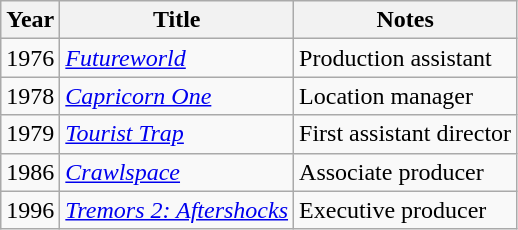<table class="wikitable">
<tr>
<th>Year</th>
<th>Title</th>
<th>Notes</th>
</tr>
<tr>
<td>1976</td>
<td><em><a href='#'>Futureworld</a></em></td>
<td>Production assistant</td>
</tr>
<tr>
<td>1978</td>
<td><em><a href='#'>Capricorn One</a></em></td>
<td>Location manager</td>
</tr>
<tr>
<td>1979</td>
<td><em><a href='#'>Tourist Trap</a></em></td>
<td>First assistant director</td>
</tr>
<tr>
<td>1986</td>
<td><em><a href='#'>Crawlspace</a></em></td>
<td>Associate producer</td>
</tr>
<tr>
<td>1996</td>
<td><em><a href='#'>Tremors 2: Aftershocks</a></em></td>
<td>Executive producer</td>
</tr>
</table>
